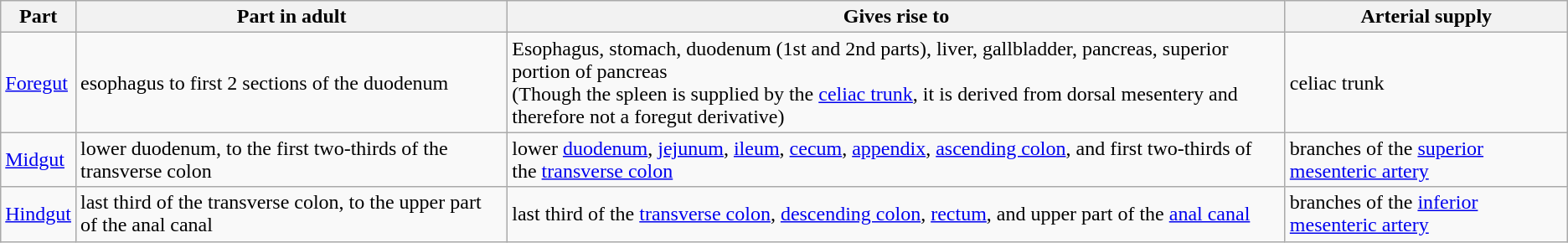<table class="wikitable">
<tr>
<th>Part</th>
<th>Part in adult</th>
<th>Gives rise to</th>
<th>Arterial supply</th>
</tr>
<tr>
<td><a href='#'>Foregut</a></td>
<td>esophagus to first 2 sections of the duodenum</td>
<td>Esophagus, stomach, duodenum (1st and 2nd parts), liver, gallbladder, pancreas, superior portion of pancreas<br>(Though the spleen is supplied by the <a href='#'>celiac trunk</a>, it is derived from dorsal mesentery and therefore not a foregut derivative)</td>
<td>celiac trunk</td>
</tr>
<tr 1>
<td><a href='#'>Midgut</a></td>
<td>lower duodenum, to the first two-thirds of the transverse colon</td>
<td>lower <a href='#'>duodenum</a>, <a href='#'>jejunum</a>, <a href='#'>ileum</a>, <a href='#'>cecum</a>, <a href='#'>appendix</a>, <a href='#'>ascending colon</a>, and first two-thirds of the <a href='#'>transverse colon</a></td>
<td>branches of the <a href='#'>superior mesenteric artery</a></td>
</tr>
<tr>
<td><a href='#'>Hindgut</a></td>
<td>last third of the transverse colon, to the upper part of the anal canal</td>
<td>last third of the <a href='#'>transverse colon</a>, <a href='#'>descending colon</a>, <a href='#'>rectum</a>, and upper part of the <a href='#'>anal canal</a></td>
<td>branches of the <a href='#'>inferior mesenteric artery</a></td>
</tr>
</table>
